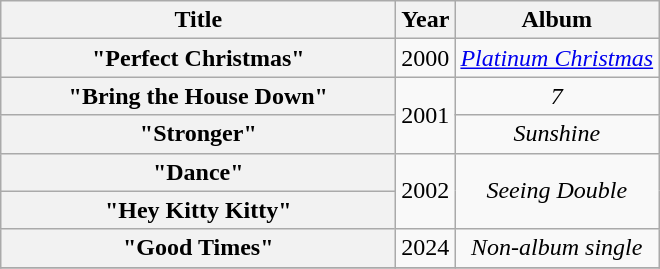<table class="wikitable plainrowheaders" style="text-align:center;" border="1">
<tr>
<th scope="col" style="width:16em;">Title</th>
<th scope="col">Year</th>
<th scope="col">Album</th>
</tr>
<tr>
<th scope="row">"Perfect Christmas"</th>
<td>2000</td>
<td><em><a href='#'>Platinum Christmas</a></em></td>
</tr>
<tr>
<th scope="row">"Bring the House Down"</th>
<td rowspan="2">2001</td>
<td><em>7</em></td>
</tr>
<tr>
<th scope="row">"Stronger"</th>
<td><em>Sunshine</em></td>
</tr>
<tr>
<th scope="row">"Dance"</th>
<td rowspan="2">2002</td>
<td rowspan="2"><em>Seeing Double</em></td>
</tr>
<tr>
<th scope="row">"Hey Kitty Kitty"</th>
</tr>
<tr>
<th scope="row">"Good Times"<br></th>
<td>2024</td>
<td><em>Non-album single</em></td>
</tr>
<tr>
</tr>
</table>
